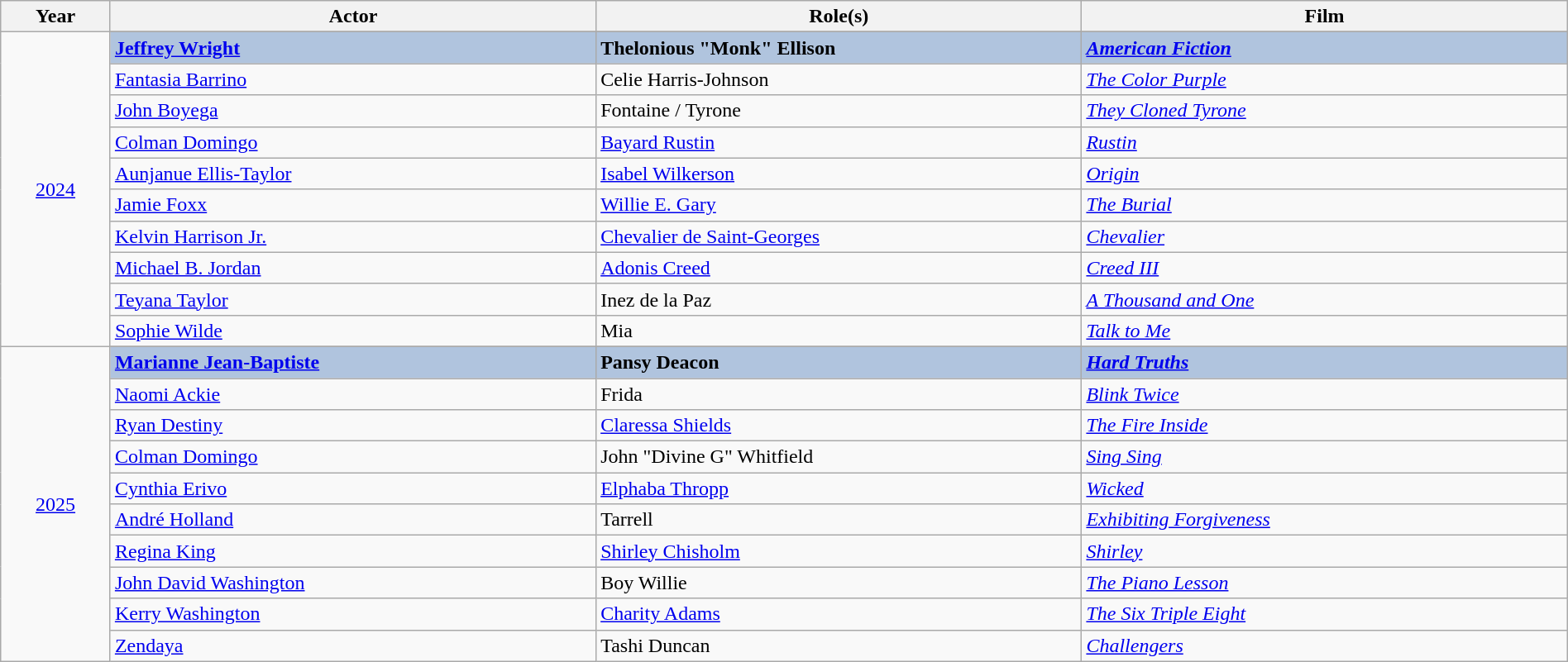<table class="wikitable" style="width:100%; text-align:left">
<tr>
<th style="width:7%;">Year</th>
<th style="width:31%;">Actor</th>
<th style="width:31%;">Role(s)</th>
<th style="width:31%;">Film</th>
</tr>
<tr>
<td rowspan="11" align="center"><a href='#'>2024</a><br></td>
</tr>
<tr style="background:#B0C4DE">
<td><strong><a href='#'>Jeffrey Wright</a></strong></td>
<td><strong>Thelonious "Monk" Ellison</strong></td>
<td><strong><em><a href='#'>American Fiction</a></em></strong></td>
</tr>
<tr>
<td><a href='#'>Fantasia Barrino</a></td>
<td>Celie Harris-Johnson</td>
<td><em><a href='#'>The Color Purple</a></em></td>
</tr>
<tr>
<td><a href='#'>John Boyega</a></td>
<td>Fontaine / Tyrone</td>
<td><em><a href='#'>They Cloned Tyrone</a></em></td>
</tr>
<tr>
<td><a href='#'>Colman Domingo</a></td>
<td><a href='#'>Bayard Rustin</a></td>
<td><em><a href='#'>Rustin</a></em></td>
</tr>
<tr>
<td><a href='#'>Aunjanue Ellis-Taylor</a></td>
<td><a href='#'>Isabel Wilkerson</a></td>
<td><em><a href='#'>Origin</a></em></td>
</tr>
<tr>
<td><a href='#'>Jamie Foxx</a></td>
<td><a href='#'>Willie E. Gary</a></td>
<td><em><a href='#'>The Burial</a></em></td>
</tr>
<tr>
<td><a href='#'>Kelvin Harrison Jr.</a></td>
<td><a href='#'>Chevalier de Saint-Georges</a></td>
<td><em><a href='#'>Chevalier</a></em></td>
</tr>
<tr>
<td><a href='#'>Michael B. Jordan</a></td>
<td><a href='#'>Adonis Creed</a></td>
<td><em><a href='#'>Creed III</a></em></td>
</tr>
<tr>
<td><a href='#'>Teyana Taylor</a></td>
<td>Inez de la Paz</td>
<td><em><a href='#'>A Thousand and One</a></em></td>
</tr>
<tr>
<td><a href='#'>Sophie Wilde</a></td>
<td>Mia</td>
<td><em><a href='#'>Talk to Me</a></em></td>
</tr>
<tr>
<td rowspan="11" align="center"><a href='#'>2025</a><br></td>
</tr>
<tr style="background:#B0C4DE">
<td><strong><a href='#'>Marianne Jean-Baptiste</a></strong></td>
<td><strong>Pansy Deacon</strong></td>
<td><strong><em><a href='#'>Hard Truths</a></em></strong></td>
</tr>
<tr>
<td><a href='#'>Naomi Ackie</a></td>
<td>Frida</td>
<td><em><a href='#'>Blink Twice</a></em></td>
</tr>
<tr>
<td><a href='#'>Ryan Destiny</a></td>
<td><a href='#'>Claressa Shields</a></td>
<td><em><a href='#'>The Fire Inside</a></em></td>
</tr>
<tr>
<td><a href='#'>Colman Domingo</a></td>
<td>John "Divine G" Whitfield</td>
<td><em><a href='#'>Sing Sing</a></em></td>
</tr>
<tr>
<td><a href='#'>Cynthia Erivo</a></td>
<td><a href='#'>Elphaba Thropp</a></td>
<td><em><a href='#'>Wicked</a></em></td>
</tr>
<tr>
<td><a href='#'>André Holland</a></td>
<td>Tarrell</td>
<td><em><a href='#'>Exhibiting Forgiveness</a></em></td>
</tr>
<tr>
<td><a href='#'>Regina King</a></td>
<td><a href='#'>Shirley Chisholm</a></td>
<td><em><a href='#'>Shirley</a></em></td>
</tr>
<tr>
<td><a href='#'>John David Washington</a></td>
<td>Boy Willie</td>
<td><em><a href='#'>The Piano Lesson</a></em></td>
</tr>
<tr>
<td><a href='#'>Kerry Washington</a></td>
<td><a href='#'>Charity Adams</a></td>
<td><em><a href='#'>The Six Triple Eight</a></em></td>
</tr>
<tr>
<td><a href='#'>Zendaya</a></td>
<td>Tashi Duncan</td>
<td><em><a href='#'>Challengers</a></em></td>
</tr>
</table>
